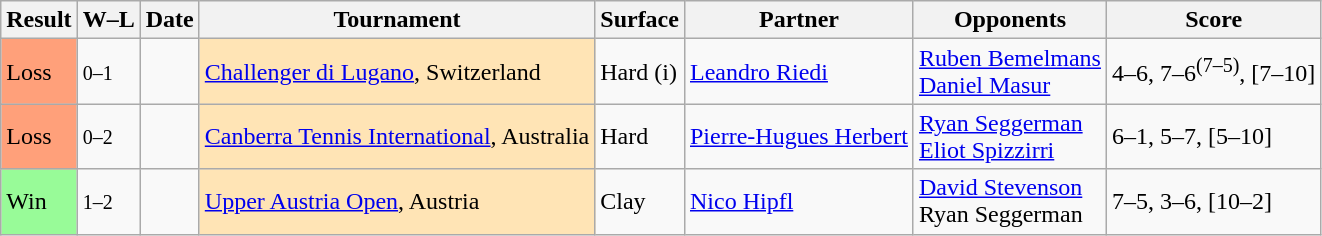<table class="sortable wikitable nowrap">
<tr>
<th>Result</th>
<th class="unsortable">W–L</th>
<th>Date</th>
<th>Tournament</th>
<th>Surface</th>
<th>Partner</th>
<th>Opponents</th>
<th class="unsortable">Score</th>
</tr>
<tr>
<td bgcolor=ffa07a>Loss</td>
<td><small>0–1</small></td>
<td><a href='#'></a></td>
<td style="background:moccasin;"><a href='#'>Challenger di Lugano</a>, Switzerland</td>
<td>Hard (i)</td>
<td> <a href='#'>Leandro Riedi</a></td>
<td> <a href='#'>Ruben Bemelmans</a><br> <a href='#'>Daniel Masur</a></td>
<td>4–6, 7–6<sup>(7–5)</sup>, [7–10]</td>
</tr>
<tr>
<td bgcolor=ffa07a>Loss</td>
<td><small>0–2</small></td>
<td><a href='#'></a></td>
<td style="background:moccasin;"><a href='#'>Canberra Tennis International</a>, Australia</td>
<td>Hard</td>
<td> <a href='#'>Pierre-Hugues Herbert</a></td>
<td> <a href='#'>Ryan Seggerman</a> <br>  <a href='#'>Eliot Spizzirri</a></td>
<td>6–1, 5–7, [5–10]</td>
</tr>
<tr>
<td bgcolor=98fb98>Win</td>
<td><small>1–2</small></td>
<td><a href='#'></a></td>
<td style="background:moccasin;"><a href='#'>Upper Austria Open</a>, Austria</td>
<td>Clay</td>
<td> <a href='#'>Nico Hipfl</a></td>
<td> <a href='#'>David Stevenson</a><br> Ryan Seggerman</td>
<td>7–5, 3–6, [10–2]</td>
</tr>
</table>
